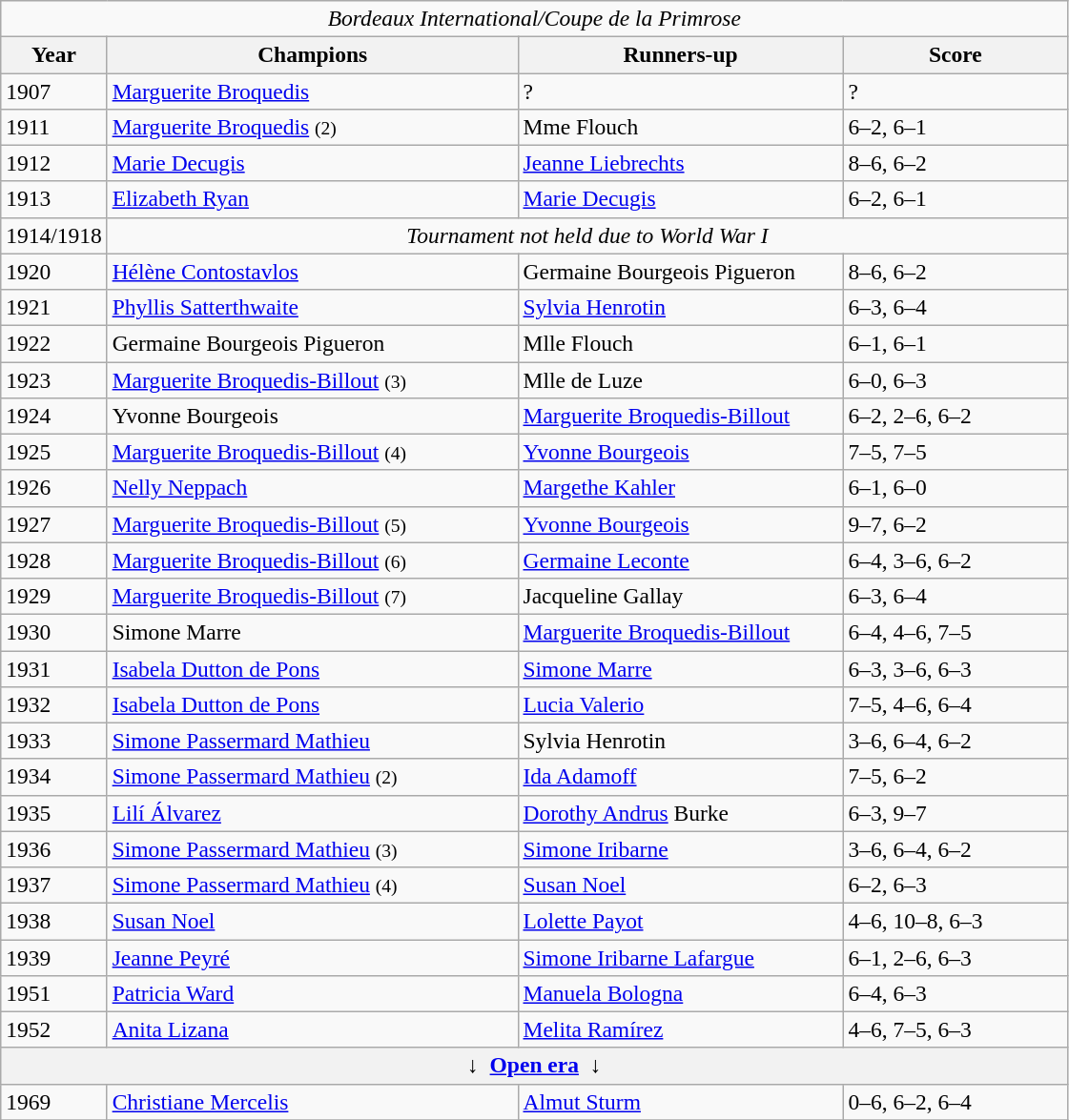<table class="wikitable" style="font-size:98%;">
<tr>
<td colspan=4 align=center><em>Bordeaux International/Coupe de la Primrose</em></td>
</tr>
<tr>
<th style="width:60px;">Year</th>
<th style="width:280px;">Champions</th>
<th style="width:220px;">Runners-up</th>
<th style="width:150px;">Score</th>
</tr>
<tr>
<td>1907</td>
<td> <a href='#'>Marguerite Broquedis</a></td>
<td>?</td>
<td>?</td>
</tr>
<tr>
<td>1911</td>
<td> <a href='#'>Marguerite Broquedis</a> <small>(2)</small></td>
<td> Mme Flouch</td>
<td>6–2, 6–1</td>
</tr>
<tr>
<td>1912</td>
<td> <a href='#'>Marie Decugis</a></td>
<td> <a href='#'>Jeanne Liebrechts</a></td>
<td>8–6, 6–2</td>
</tr>
<tr>
<td>1913</td>
<td> <a href='#'>Elizabeth Ryan</a></td>
<td> <a href='#'>Marie Decugis</a></td>
<td>6–2, 6–1</td>
</tr>
<tr>
<td>1914/1918</td>
<td colspan=4 align=center><em>Tournament not held due to World War I</em></td>
</tr>
<tr>
<td>1920</td>
<td>  <a href='#'>Hélène Contostavlos</a></td>
<td> Germaine Bourgeois Pigueron</td>
<td>8–6, 6–2</td>
</tr>
<tr>
<td>1921</td>
<td> <a href='#'>Phyllis Satterthwaite</a></td>
<td> <a href='#'>Sylvia Henrotin</a></td>
<td>6–3, 6–4</td>
</tr>
<tr>
<td>1922</td>
<td> Germaine Bourgeois Pigueron</td>
<td> Mlle Flouch</td>
<td>6–1, 6–1</td>
</tr>
<tr>
<td>1923</td>
<td> <a href='#'>Marguerite Broquedis-Billout</a> <small>(3)</small></td>
<td> Mlle de Luze</td>
<td>6–0, 6–3</td>
</tr>
<tr>
<td>1924</td>
<td> Yvonne Bourgeois</td>
<td>  <a href='#'>Marguerite Broquedis-Billout</a></td>
<td>6–2, 2–6, 6–2</td>
</tr>
<tr>
<td>1925</td>
<td>  <a href='#'>Marguerite Broquedis-Billout</a> <small>(4)</small></td>
<td> <a href='#'>Yvonne Bourgeois</a></td>
<td>7–5, 7–5</td>
</tr>
<tr>
<td>1926</td>
<td> <a href='#'>Nelly Neppach</a></td>
<td> <a href='#'>Margethe Kahler</a></td>
<td>6–1, 6–0</td>
</tr>
<tr>
<td>1927</td>
<td>  <a href='#'>Marguerite Broquedis-Billout</a> <small>(5)</small></td>
<td> <a href='#'>Yvonne Bourgeois</a></td>
<td>9–7, 6–2</td>
</tr>
<tr>
<td>1928</td>
<td>  <a href='#'>Marguerite Broquedis-Billout</a> <small>(6)</small></td>
<td> <a href='#'>Germaine Leconte</a></td>
<td>6–4, 3–6, 6–2</td>
</tr>
<tr>
<td>1929</td>
<td>  <a href='#'>Marguerite Broquedis-Billout</a> <small>(7)</small></td>
<td> Jacqueline Gallay</td>
<td>6–3, 6–4</td>
</tr>
<tr>
<td>1930</td>
<td> Simone Marre</td>
<td>  <a href='#'>Marguerite Broquedis-Billout</a></td>
<td>6–4, 4–6, 7–5</td>
</tr>
<tr>
<td>1931</td>
<td> <a href='#'>Isabela Dutton de Pons</a></td>
<td> <a href='#'>Simone Marre</a></td>
<td>6–3, 3–6, 6–3</td>
</tr>
<tr>
<td>1932</td>
<td> <a href='#'>Isabela Dutton de Pons</a></td>
<td> <a href='#'>Lucia Valerio</a></td>
<td>7–5, 4–6, 6–4</td>
</tr>
<tr>
<td>1933</td>
<td> <a href='#'>Simone Passermard Mathieu</a></td>
<td> Sylvia Henrotin</td>
<td>3–6, 6–4, 6–2</td>
</tr>
<tr>
<td>1934</td>
<td> <a href='#'>Simone Passermard Mathieu</a> <small>(2)</small></td>
<td> <a href='#'>Ida Adamoff</a></td>
<td>7–5, 6–2</td>
</tr>
<tr>
<td>1935</td>
<td> <a href='#'>Lilí Álvarez</a></td>
<td> <a href='#'>Dorothy Andrus</a> Burke</td>
<td>6–3, 9–7</td>
</tr>
<tr>
<td>1936</td>
<td> <a href='#'>Simone Passermard Mathieu</a> <small>(3)</small></td>
<td> <a href='#'>Simone Iribarne</a></td>
<td>3–6, 6–4, 6–2</td>
</tr>
<tr>
<td>1937</td>
<td> <a href='#'>Simone Passermard Mathieu</a> <small>(4)</small></td>
<td> <a href='#'>Susan Noel</a></td>
<td>6–2, 6–3</td>
</tr>
<tr>
<td>1938</td>
<td> <a href='#'>Susan Noel</a></td>
<td> <a href='#'>Lolette Payot</a></td>
<td>4–6, 10–8, 6–3</td>
</tr>
<tr>
<td>1939</td>
<td> <a href='#'>Jeanne Peyré</a></td>
<td> <a href='#'>Simone Iribarne Lafargue</a></td>
<td>6–1, 2–6, 6–3</td>
</tr>
<tr>
<td>1951</td>
<td> <a href='#'>Patricia Ward</a></td>
<td> <a href='#'>Manuela Bologna</a></td>
<td>6–4, 6–3</td>
</tr>
<tr>
<td>1952</td>
<td> <a href='#'>Anita Lizana</a></td>
<td> <a href='#'>Melita Ramírez</a></td>
<td>4–6, 7–5, 6–3</td>
</tr>
<tr>
<th colspan=4 align=center>↓  <a href='#'>Open era</a>  ↓</th>
</tr>
<tr>
<td>1969</td>
<td> <a href='#'>Christiane Mercelis</a></td>
<td> <a href='#'>Almut Sturm</a></td>
<td>0–6, 6–2, 6–4</td>
</tr>
<tr>
</tr>
</table>
